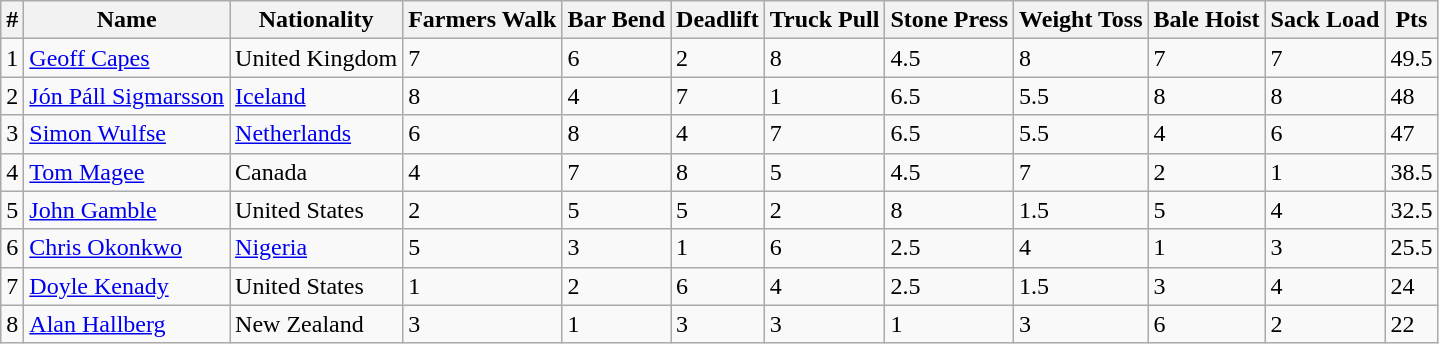<table class="wikitable">
<tr>
<th>#</th>
<th>Name</th>
<th>Nationality</th>
<th>Farmers Walk</th>
<th>Bar Bend</th>
<th>Deadlift</th>
<th>Truck Pull</th>
<th>Stone Press</th>
<th>Weight Toss</th>
<th>Bale Hoist</th>
<th>Sack Load</th>
<th>Pts</th>
</tr>
<tr>
<td>1</td>
<td><a href='#'>Geoff Capes</a></td>
<td> United Kingdom</td>
<td>7</td>
<td>6</td>
<td>2</td>
<td>8</td>
<td>4.5</td>
<td>8</td>
<td>7</td>
<td>7</td>
<td>49.5</td>
</tr>
<tr>
<td>2</td>
<td><a href='#'>Jón Páll Sigmarsson</a></td>
<td> <a href='#'>Iceland</a></td>
<td>8</td>
<td>4</td>
<td>7</td>
<td>1</td>
<td>6.5</td>
<td>5.5</td>
<td>8</td>
<td>8</td>
<td>48</td>
</tr>
<tr>
<td>3</td>
<td><a href='#'>Simon Wulfse</a></td>
<td> <a href='#'>Netherlands</a></td>
<td>6</td>
<td>8</td>
<td>4</td>
<td>7</td>
<td>6.5</td>
<td>5.5</td>
<td>4</td>
<td>6</td>
<td>47</td>
</tr>
<tr>
<td>4</td>
<td><a href='#'>Tom Magee</a></td>
<td> Canada</td>
<td>4</td>
<td>7</td>
<td>8</td>
<td>5</td>
<td>4.5</td>
<td>7</td>
<td>2</td>
<td>1</td>
<td>38.5</td>
</tr>
<tr>
<td>5</td>
<td><a href='#'>John Gamble</a></td>
<td> United States</td>
<td>2</td>
<td>5</td>
<td>5</td>
<td>2</td>
<td>8</td>
<td>1.5</td>
<td>5</td>
<td>4</td>
<td>32.5</td>
</tr>
<tr>
<td>6</td>
<td><a href='#'>Chris Okonkwo</a></td>
<td> <a href='#'>Nigeria</a></td>
<td>5</td>
<td>3</td>
<td>1</td>
<td>6</td>
<td>2.5</td>
<td>4</td>
<td>1</td>
<td>3</td>
<td>25.5</td>
</tr>
<tr>
<td>7</td>
<td><a href='#'>Doyle Kenady</a></td>
<td> United States</td>
<td>1</td>
<td>2</td>
<td>6</td>
<td>4</td>
<td>2.5</td>
<td>1.5</td>
<td>3</td>
<td>4</td>
<td>24</td>
</tr>
<tr>
<td>8</td>
<td><a href='#'>Alan Hallberg</a></td>
<td> New Zealand</td>
<td>3</td>
<td>1</td>
<td>3</td>
<td>3</td>
<td>1</td>
<td>3</td>
<td>6</td>
<td>2</td>
<td>22</td>
</tr>
</table>
